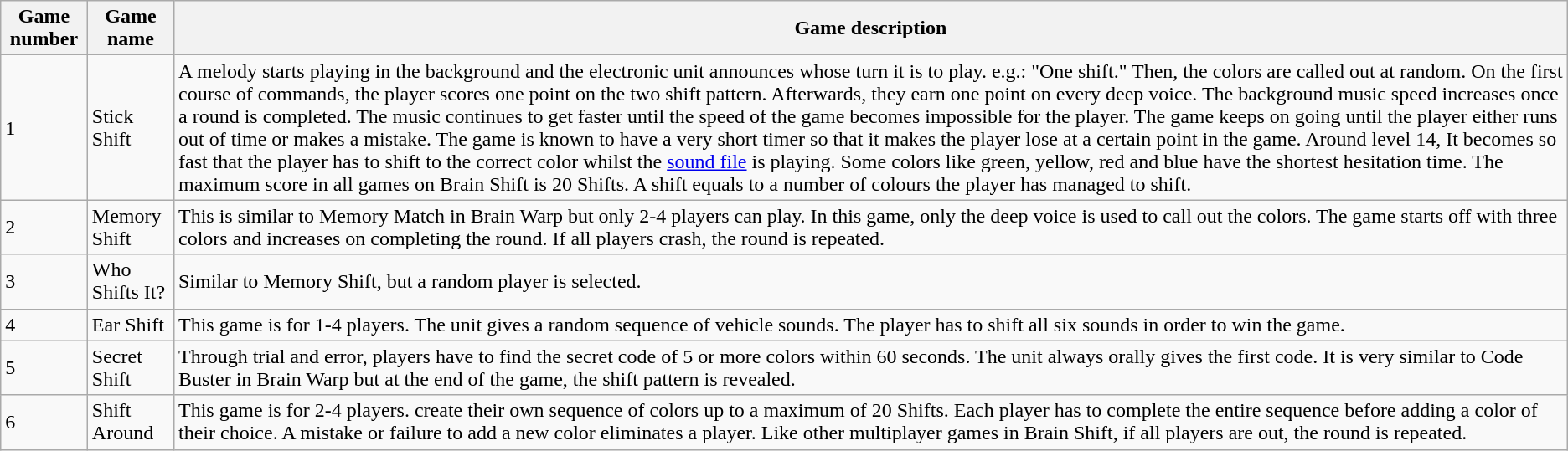<table class="wikitable">
<tr>
<th>Game number</th>
<th>Game name</th>
<th>Game description</th>
</tr>
<tr>
<td>1</td>
<td>Stick Shift</td>
<td>A melody starts playing in the background and the electronic unit announces whose turn it is to play. e.g.: "One shift." Then, the colors are called out at random. On the first course of commands, the player scores one point on the two shift pattern. Afterwards, they earn one point on every deep voice. The background music speed increases once a round is completed. The music continues to get faster until the speed of the game becomes impossible for the player. The game keeps on going until the player either runs out of time or makes a mistake. The game is known to have a very short timer so that it makes the player lose at a certain point in the game. Around level 14, It becomes so fast that the player has to shift to the correct color whilst the <a href='#'>sound file</a> is playing. Some colors like green, yellow, red and blue have the shortest hesitation time. The maximum score in all games on Brain Shift is 20 Shifts. A shift equals to a number of colours the player has managed to shift.</td>
</tr>
<tr>
<td>2</td>
<td>Memory Shift</td>
<td>This is similar to Memory Match in Brain Warp but only 2-4 players can play. In this game, only the deep voice is used to call out the colors. The game starts off with three colors and increases on completing the round. If all players crash, the round is repeated.</td>
</tr>
<tr>
<td>3</td>
<td>Who Shifts It?</td>
<td>Similar to Memory Shift, but a random player is selected.</td>
</tr>
<tr>
<td>4</td>
<td>Ear Shift</td>
<td>This game is for 1-4 players. The unit gives a random sequence of vehicle sounds. The player has to shift all six sounds in order to win the game.</td>
</tr>
<tr>
<td>5</td>
<td>Secret Shift</td>
<td>Through trial and error, players have to find the secret code of 5 or more colors within 60 seconds.  The unit always orally gives the first code.  It is very similar to Code Buster in Brain Warp but at the end of the game, the shift pattern is revealed.</td>
</tr>
<tr>
<td>6</td>
<td>Shift Around</td>
<td>This game is for 2-4 players. create their own sequence of colors up to a maximum of 20 Shifts.  Each player has to complete the entire sequence before adding a color of their choice.  A mistake or failure to add a new color eliminates a player. Like other multiplayer games in Brain Shift, if all players are out, the round is repeated.</td>
</tr>
</table>
